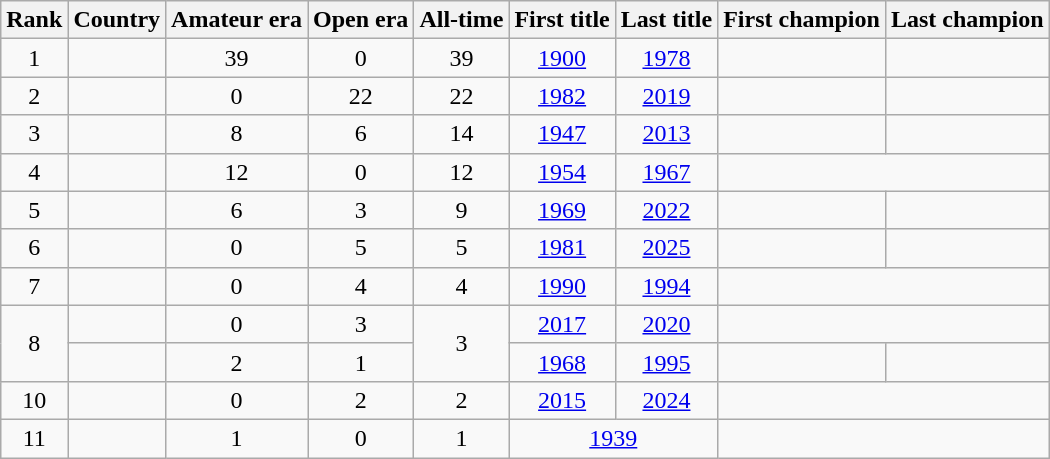<table class="wikitable sortable">
<tr>
<th>Rank</th>
<th>Country</th>
<th>Amateur era</th>
<th>Open era</th>
<th>All-time</th>
<th>First title</th>
<th>Last title</th>
<th>First champion</th>
<th>Last champion</th>
</tr>
<tr>
<td align=center>1</td>
<td></td>
<td align=center>39</td>
<td align=center>0</td>
<td align=center>39</td>
<td align=center><a href='#'>1900</a></td>
<td align=center><a href='#'>1978</a></td>
<td align=center></td>
<td align=center></td>
</tr>
<tr>
<td align=center>2</td>
<td></td>
<td align=center>0</td>
<td align=center>22</td>
<td align=center>22</td>
<td align=center><a href='#'>1982</a></td>
<td align=center><a href='#'>2019</a></td>
<td align=center></td>
<td align=center></td>
</tr>
<tr>
<td align=center>3</td>
<td></td>
<td align=center>8</td>
<td align=center>6</td>
<td align=center>14</td>
<td align=center><a href='#'>1947</a></td>
<td align=center><a href='#'>2013</a></td>
<td align=center></td>
<td align=center></td>
</tr>
<tr>
<td align=center>4</td>
<td></td>
<td align=center>12</td>
<td align=center>0</td>
<td align=center>12</td>
<td align=center><a href='#'>1954</a></td>
<td align=center><a href='#'>1967</a></td>
<td colspan="2" align=center></td>
</tr>
<tr>
<td align=center>5</td>
<td></td>
<td align=center>6</td>
<td align=center>3</td>
<td align=center>9</td>
<td align=center><a href='#'>1969</a></td>
<td align=center><a href='#'>2022</a></td>
<td align=center></td>
<td align=center></td>
</tr>
<tr>
<td align=center>6</td>
<td></td>
<td align=center>0</td>
<td align=center>5</td>
<td align=center>5</td>
<td align=center><a href='#'>1981</a></td>
<td align=center><a href='#'>2025</a></td>
<td align=center></td>
<td align=center></td>
</tr>
<tr>
<td align=center>7</td>
<td></td>
<td align=center>0</td>
<td align=center>4</td>
<td align=center>4</td>
<td align=center><a href='#'>1990</a></td>
<td align=center><a href='#'>1994</a></td>
<td colspan="2" align=center></td>
</tr>
<tr>
<td rowspan="2" align=center>8</td>
<td></td>
<td align=center>0</td>
<td align=center>3</td>
<td rowspan="2" align=center>3</td>
<td align=center><a href='#'>2017</a></td>
<td align=center><a href='#'>2020</a></td>
<td colspan="2" align=center></td>
</tr>
<tr>
<td></td>
<td align=center>2</td>
<td align=center>1</td>
<td align=center><a href='#'>1968</a></td>
<td align=center><a href='#'>1995</a></td>
<td align=center></td>
<td align=center></td>
</tr>
<tr>
<td align=center>10</td>
<td></td>
<td align=center>0</td>
<td align=center>2</td>
<td align=center>2</td>
<td align=center><a href='#'>2015</a></td>
<td align=center><a href='#'>2024</a></td>
<td colspan="2" align=center></td>
</tr>
<tr>
<td align=center>11</td>
<td></td>
<td align=center>1</td>
<td align=center>0</td>
<td align=center>1</td>
<td colspan="2" align=center><a href='#'>1939</a></td>
<td colspan="2" align=center></td>
</tr>
</table>
